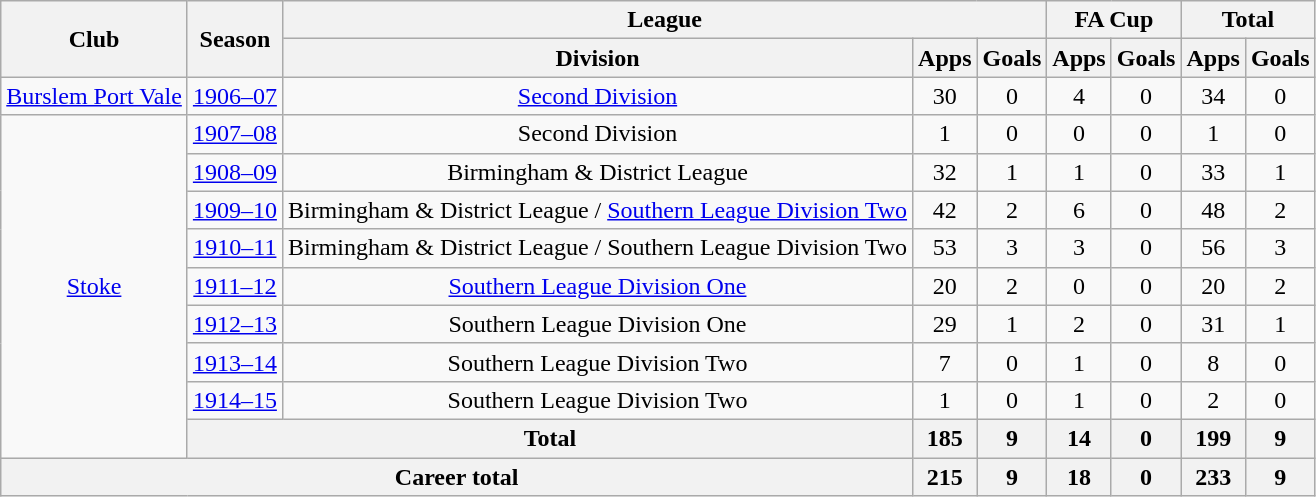<table class="wikitable" style="text-align: center;">
<tr>
<th rowspan="2">Club</th>
<th rowspan="2">Season</th>
<th colspan="3">League</th>
<th colspan="2">FA Cup</th>
<th colspan="2">Total</th>
</tr>
<tr>
<th>Division</th>
<th>Apps</th>
<th>Goals</th>
<th>Apps</th>
<th>Goals</th>
<th>Apps</th>
<th>Goals</th>
</tr>
<tr>
<td><a href='#'>Burslem Port Vale</a></td>
<td><a href='#'>1906–07</a></td>
<td><a href='#'>Second Division</a></td>
<td>30</td>
<td>0</td>
<td>4</td>
<td>0</td>
<td>34</td>
<td>0</td>
</tr>
<tr>
<td rowspan="9"><a href='#'>Stoke</a></td>
<td><a href='#'>1907–08</a></td>
<td>Second Division</td>
<td>1</td>
<td>0</td>
<td>0</td>
<td>0</td>
<td>1</td>
<td>0</td>
</tr>
<tr>
<td><a href='#'>1908–09</a></td>
<td>Birmingham & District League</td>
<td>32</td>
<td>1</td>
<td>1</td>
<td>0</td>
<td>33</td>
<td>1</td>
</tr>
<tr>
<td><a href='#'>1909–10</a></td>
<td>Birmingham & District League / <a href='#'>Southern League Division Two</a></td>
<td>42</td>
<td>2</td>
<td>6</td>
<td>0</td>
<td>48</td>
<td>2</td>
</tr>
<tr>
<td><a href='#'>1910–11</a></td>
<td>Birmingham & District League / Southern League Division Two</td>
<td>53</td>
<td>3</td>
<td>3</td>
<td>0</td>
<td>56</td>
<td>3</td>
</tr>
<tr>
<td><a href='#'>1911–12</a></td>
<td><a href='#'>Southern League Division One</a></td>
<td>20</td>
<td>2</td>
<td>0</td>
<td>0</td>
<td>20</td>
<td>2</td>
</tr>
<tr>
<td><a href='#'>1912–13</a></td>
<td>Southern League Division One</td>
<td>29</td>
<td>1</td>
<td>2</td>
<td>0</td>
<td>31</td>
<td>1</td>
</tr>
<tr>
<td><a href='#'>1913–14</a></td>
<td>Southern League Division Two</td>
<td>7</td>
<td>0</td>
<td>1</td>
<td>0</td>
<td>8</td>
<td>0</td>
</tr>
<tr>
<td><a href='#'>1914–15</a></td>
<td>Southern League Division Two</td>
<td>1</td>
<td>0</td>
<td>1</td>
<td>0</td>
<td>2</td>
<td>0</td>
</tr>
<tr>
<th colspan="2">Total</th>
<th>185</th>
<th>9</th>
<th>14</th>
<th>0</th>
<th>199</th>
<th>9</th>
</tr>
<tr>
<th colspan="3">Career total</th>
<th>215</th>
<th>9</th>
<th>18</th>
<th>0</th>
<th>233</th>
<th>9</th>
</tr>
</table>
